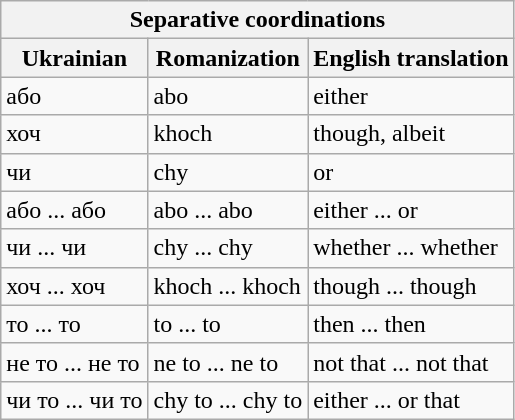<table class="wikitable" align="center">
<tr>
<th colspan="3">Separative coordinations</th>
</tr>
<tr>
<th>Ukrainian</th>
<th>Romanization</th>
<th>English translation</th>
</tr>
<tr>
<td>або</td>
<td>abo</td>
<td>either</td>
</tr>
<tr>
<td>хоч</td>
<td>khoch</td>
<td>though, albeit</td>
</tr>
<tr>
<td>чи</td>
<td>chy</td>
<td>or</td>
</tr>
<tr>
<td>або ... або</td>
<td>abo ... abo</td>
<td>either ... or</td>
</tr>
<tr>
<td>чи ... чи</td>
<td>chy ... chy</td>
<td>whether ... whether</td>
</tr>
<tr>
<td>хоч ... хоч</td>
<td>khoch ... khoch</td>
<td>though ... though</td>
</tr>
<tr>
<td>то ... то</td>
<td>to ... to</td>
<td>then ... then</td>
</tr>
<tr>
<td>не то ... не то</td>
<td>ne to ... ne to</td>
<td>not that ... not that</td>
</tr>
<tr>
<td>чи то ... чи то</td>
<td>chy to ... chy to</td>
<td>either ... or that</td>
</tr>
</table>
